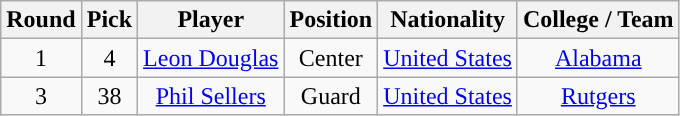<table class="wikitable sortable sortable">
<tr>
<th>Round</th>
<th>Pick</th>
<th>Player</th>
<th>Position</th>
<th>Nationality</th>
<th>College / Team</th>
</tr>
<tr style="text-align: center">
<td>1</td>
<td>4</td>
<td><a href='#'>Leon Douglas</a></td>
<td>Center</td>
<td> <a href='#'>United States</a></td>
<td><a href='#'>Alabama</a></td>
</tr>
<tr style="text-align: center">
<td>3</td>
<td>38</td>
<td><a href='#'>Phil Sellers</a></td>
<td>Guard</td>
<td> <a href='#'>United States</a></td>
<td><a href='#'>Rutgers</a></td>
</tr>
</table>
